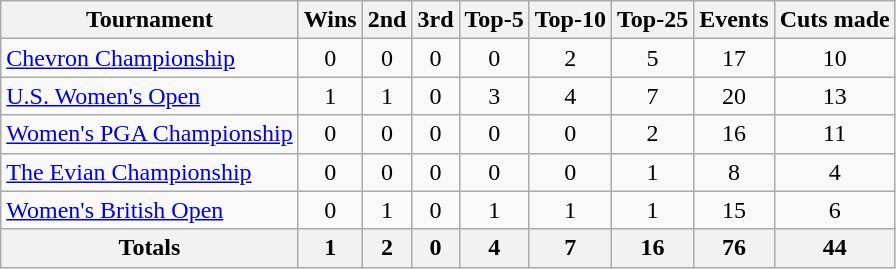<table class=wikitable style=text-align:center>
<tr>
<th>Tournament</th>
<th>Wins</th>
<th>2nd</th>
<th>3rd</th>
<th>Top-5</th>
<th>Top-10</th>
<th>Top-25</th>
<th>Events</th>
<th>Cuts made</th>
</tr>
<tr>
<td align=left><a href='#'>Chevron Championship</a></td>
<td>0</td>
<td>0</td>
<td>0</td>
<td>0</td>
<td>2</td>
<td>5</td>
<td>17</td>
<td>10</td>
</tr>
<tr>
<td align=left><a href='#'>U.S. Women's Open</a></td>
<td>1</td>
<td>1</td>
<td>0</td>
<td>3</td>
<td>4</td>
<td>7</td>
<td>20</td>
<td>13</td>
</tr>
<tr>
<td align=left><a href='#'>Women's PGA Championship</a></td>
<td>0</td>
<td>0</td>
<td>0</td>
<td>0</td>
<td>0</td>
<td>2</td>
<td>16</td>
<td>11</td>
</tr>
<tr>
<td align=left><a href='#'>The Evian Championship</a></td>
<td>0</td>
<td>0</td>
<td>0</td>
<td>0</td>
<td>0</td>
<td>1</td>
<td>8</td>
<td>4</td>
</tr>
<tr>
<td align=left><a href='#'>Women's British Open</a></td>
<td>0</td>
<td>1</td>
<td>0</td>
<td>1</td>
<td>1</td>
<td>1</td>
<td>15</td>
<td>6</td>
</tr>
<tr>
<th>Totals</th>
<th>1</th>
<th>2</th>
<th>0</th>
<th>4</th>
<th>7</th>
<th>16</th>
<th>76</th>
<th>44</th>
</tr>
</table>
